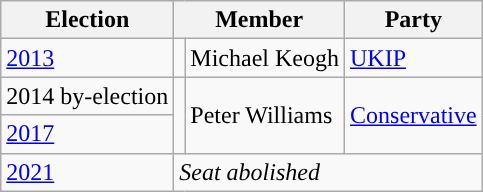<table class="wikitable">
<tr>
<th>Election</th>
<th colspan="2">Member</th>
<th>Party</th>
</tr>
<tr>
<td><a href='#'>2013</a></td>
<td rowspan="1" style="background-color: "></td>
<td rowspan="1">Michael Keogh</td>
<td rowspan="1"><a href='#'>UKIP</a></td>
</tr>
<tr>
<td>2014 by-election</td>
<td rowspan="2" style="background-color: "></td>
<td rowspan="2">Peter Williams</td>
<td rowspan="2"><a href='#'>Conservative</a></td>
</tr>
<tr>
<td><a href='#'>2017</a></td>
</tr>
<tr>
<td><a href='#'>2021</a></td>
<td colspan="3"><em>Seat abolished</em></td>
</tr>
</table>
